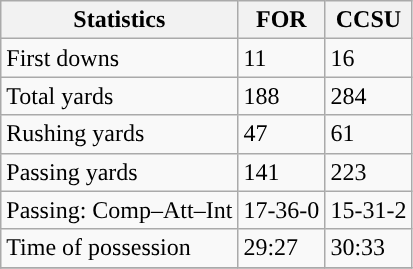<table class="wikitable" style="float: left;">
<tr>
<th>Statistics</th>
<th>FOR</th>
<th>CCSU</th>
</tr>
<tr>
<td>First downs</td>
<td>11</td>
<td>16</td>
</tr>
<tr>
<td>Total yards</td>
<td>188</td>
<td>284</td>
</tr>
<tr>
<td>Rushing yards</td>
<td>47</td>
<td>61</td>
</tr>
<tr>
<td>Passing yards</td>
<td>141</td>
<td>223</td>
</tr>
<tr>
<td>Passing: Comp–Att–Int</td>
<td>17-36-0</td>
<td>15-31-2</td>
</tr>
<tr>
<td>Time of possession</td>
<td>29:27</td>
<td>30:33</td>
</tr>
<tr>
</tr>
</table>
